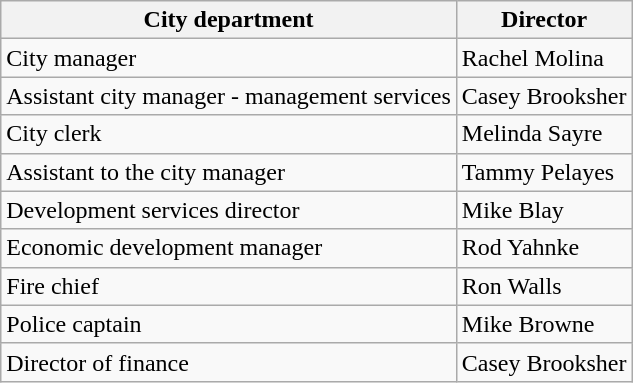<table class="wikitable">
<tr>
<th>City department</th>
<th>Director</th>
</tr>
<tr>
<td>City manager</td>
<td>Rachel Molina</td>
</tr>
<tr>
<td>Assistant city manager - management services</td>
<td>Casey Brooksher</td>
</tr>
<tr>
<td>City clerk</td>
<td>Melinda Sayre</td>
</tr>
<tr>
<td>Assistant to the city manager</td>
<td>Tammy Pelayes</td>
</tr>
<tr>
<td>Development services director</td>
<td>Mike Blay</td>
</tr>
<tr>
<td>Economic development manager</td>
<td>Rod Yahnke</td>
</tr>
<tr>
<td>Fire chief</td>
<td>Ron Walls</td>
</tr>
<tr>
<td>Police captain</td>
<td>Mike Browne</td>
</tr>
<tr>
<td>Director of finance</td>
<td>Casey Brooksher</td>
</tr>
</table>
